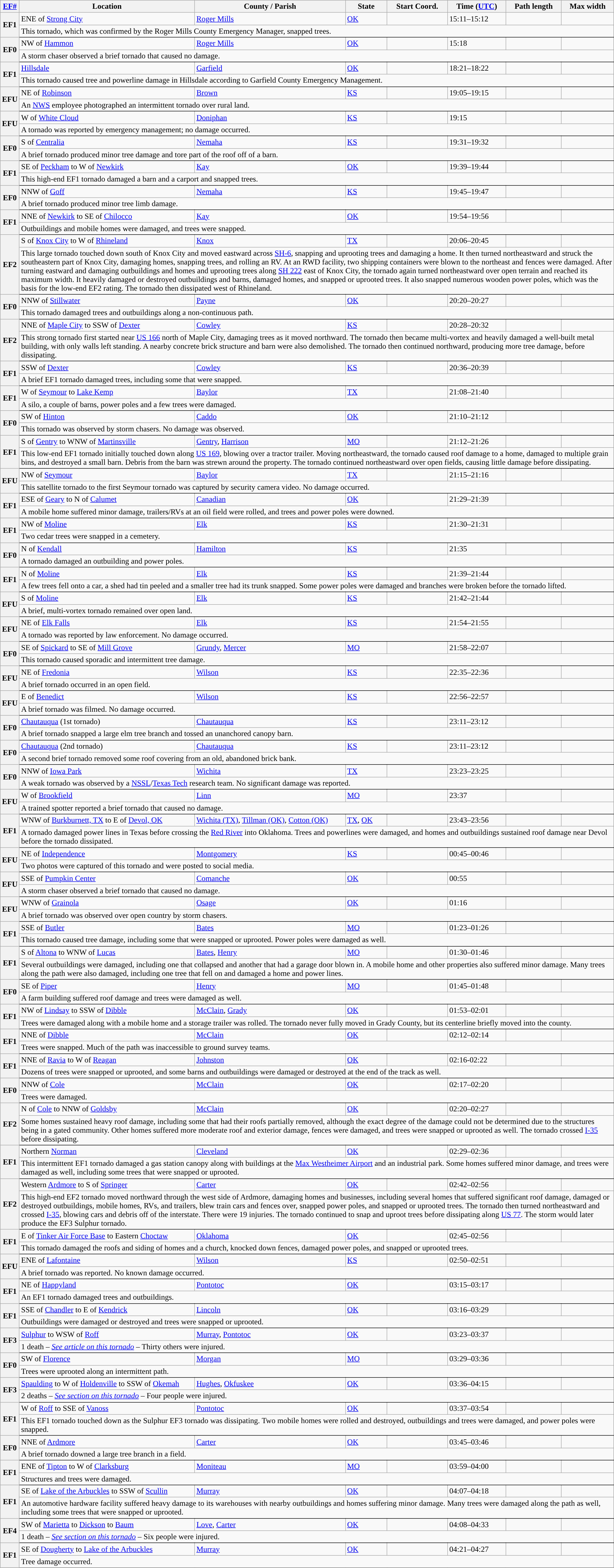<table class="wikitable sortable" style="width:100%;">
<tr>
<th scope="col" width="2%" align="center"><a href='#'>EF#</a></th>
<th scope="col" align="center" class="unsortable">Location</th>
<th scope="col" align="center" class="unsortable">County / Parish</th>
<th scope="col" align="center">State</th>
<th scope="col" align="center">Start Coord.</th>
<th scope="col" align="center">Time (<a href='#'>UTC</a>)</th>
<th scope="col" align="center">Path length</th>
<th scope="col" align="center">Max width</th>
</tr>
<tr>
<th scope="row" rowspan="2" style="background-color:#">EF1</th>
<td>ENE of <a href='#'>Strong City</a></td>
<td><a href='#'>Roger Mills</a></td>
<td><a href='#'>OK</a></td>
<td></td>
<td>15:11–15:12</td>
<td></td>
<td></td>
</tr>
<tr class="expand-child">
<td colspan="8" style=" border-bottom: 1px solid black;">This tornado, which was confirmed by the Roger Mills County Emergency Manager, snapped trees.</td>
</tr>
<tr>
<th scope="row" rowspan="2" style="background-color:#">EF0</th>
<td>NW of <a href='#'>Hammon</a></td>
<td><a href='#'>Roger Mills</a></td>
<td><a href='#'>OK</a></td>
<td></td>
<td>15:18</td>
<td></td>
<td></td>
</tr>
<tr class="expand-child">
<td colspan="8" style=" border-bottom: 1px solid black;">A storm chaser observed a brief tornado that caused no damage.</td>
</tr>
<tr>
<th scope="row" rowspan="2" style="background-color:#">EF1</th>
<td><a href='#'>Hillsdale</a></td>
<td><a href='#'>Garfield</a></td>
<td><a href='#'>OK</a></td>
<td></td>
<td>18:21–18:22</td>
<td></td>
<td></td>
</tr>
<tr class="expand-child">
<td colspan="8" style=" border-bottom: 1px solid black;">This tornado caused tree and powerline damage in Hillsdale according to Garfield County Emergency Management.</td>
</tr>
<tr>
<th scope="row" rowspan="2" style="background-color:#">EFU</th>
<td>NE of <a href='#'>Robinson</a></td>
<td><a href='#'>Brown</a></td>
<td><a href='#'>KS</a></td>
<td></td>
<td>19:05–19:15</td>
<td></td>
<td></td>
</tr>
<tr class="expand-child">
<td colspan="8" style=" border-bottom: 1px solid black;">An <a href='#'>NWS</a> employee photographed an intermittent tornado over rural land.</td>
</tr>
<tr>
<th scope="row" rowspan="2" style="background-color:#">EFU</th>
<td>W of <a href='#'>White Cloud</a></td>
<td><a href='#'>Doniphan</a></td>
<td><a href='#'>KS</a></td>
<td></td>
<td>19:15</td>
<td></td>
<td></td>
</tr>
<tr class="expand-child">
<td colspan="8" style=" border-bottom: 1px solid black;">A tornado was reported by emergency management; no damage occurred.</td>
</tr>
<tr>
<th scope="row" rowspan="2" style="background-color:#">EF0</th>
<td>S of <a href='#'>Centralia</a></td>
<td><a href='#'>Nemaha</a></td>
<td><a href='#'>KS</a></td>
<td></td>
<td>19:31–19:32</td>
<td></td>
<td></td>
</tr>
<tr class="expand-child">
<td colspan="8" style=" border-bottom: 1px solid black;">A brief tornado produced minor tree damage and tore part of the roof off of a barn.</td>
</tr>
<tr>
<th scope="row" rowspan="2" style="background-color:#">EF1</th>
<td>SE of <a href='#'>Peckham</a> to W of <a href='#'>Newkirk</a></td>
<td><a href='#'>Kay</a></td>
<td><a href='#'>OK</a></td>
<td></td>
<td>19:39–19:44</td>
<td></td>
<td></td>
</tr>
<tr class="expand-child">
<td colspan="8" style=" border-bottom: 1px solid black;">This high-end EF1 tornado damaged a barn and a carport and snapped trees.</td>
</tr>
<tr>
<th scope="row" rowspan="2" style="background-color:#">EF0</th>
<td>NNW of <a href='#'>Goff</a></td>
<td><a href='#'>Nemaha</a></td>
<td><a href='#'>KS</a></td>
<td></td>
<td>19:45–19:47</td>
<td></td>
<td></td>
</tr>
<tr class="expand-child">
<td colspan="8" style=" border-bottom: 1px solid black;">A brief tornado produced minor tree limb damage.</td>
</tr>
<tr>
<th scope="row" rowspan="2" style="background-color:#">EF1</th>
<td>NNE of <a href='#'>Newkirk</a> to SE of <a href='#'>Chilocco</a></td>
<td><a href='#'>Kay</a></td>
<td><a href='#'>OK</a></td>
<td></td>
<td>19:54–19:56</td>
<td></td>
<td></td>
</tr>
<tr class="expand-child">
<td colspan="8" style=" border-bottom: 1px solid black;">Outbuildings and mobile homes were damaged, and trees were snapped.</td>
</tr>
<tr>
<th scope="row" rowspan="2" style="background-color:#">EF2</th>
<td>S of <a href='#'>Knox City</a> to W of <a href='#'>Rhineland</a></td>
<td><a href='#'>Knox</a></td>
<td><a href='#'>TX</a></td>
<td></td>
<td>20:06–20:45</td>
<td></td>
<td></td>
</tr>
<tr class="expand-child">
<td colspan="8" style=" border-bottom: 1px solid black;">This large tornado touched down south of Knox City and moved eastward across <a href='#'>SH-6</a>, snapping and uprooting trees and damaging a home. It then turned northeastward and struck the southeastern part of Knox City, damaging homes, snapping trees, and rolling an RV. At an RWD facility, two shipping containers were blown to the northeast and fences were damaged. After turning eastward and damaging outbuildings and homes and uprooting trees along <a href='#'>SH 222</a> east of Knox City, the tornado again turned northeastward over open terrain and reached its maximum width. It heavily damaged or destroyed outbuildings and barns, damaged homes, and snapped or uprooted trees. It also snapped numerous wooden power poles, which was the basis for the low-end EF2 rating. The tornado then dissipated west of Rhineland.</td>
</tr>
<tr>
<th scope="row" rowspan="2" style="background-color:#">EF0</th>
<td>NNW of <a href='#'>Stillwater</a></td>
<td><a href='#'>Payne</a></td>
<td><a href='#'>OK</a></td>
<td></td>
<td>20:20–20:27</td>
<td></td>
<td></td>
</tr>
<tr class="expand-child">
<td colspan="8" style=" border-bottom: 1px solid black;">This tornado damaged trees and outbuildings along a non-continuous path.</td>
</tr>
<tr>
<th scope="row" rowspan="2" style="background-color:#">EF2</th>
<td>NNE of <a href='#'>Maple City</a> to SSW of <a href='#'>Dexter</a></td>
<td><a href='#'>Cowley</a></td>
<td><a href='#'>KS</a></td>
<td></td>
<td>20:28–20:32</td>
<td></td>
<td></td>
</tr>
<tr class="expand-child">
<td colspan="8" style=" border-bottom: 1px solid black;">This strong tornado first started near <a href='#'>US 166</a> north of Maple City, damaging trees as it moved northward. The tornado then became multi-vortex and heavily damaged a well-built metal building, with only walls left standing. A nearby concrete brick structure and barn were also demolished. The tornado then continued northward, producing more tree damage, before dissipating.</td>
</tr>
<tr>
<th scope="row" rowspan="2" style="background-color:#">EF1</th>
<td>SSW of <a href='#'>Dexter</a></td>
<td><a href='#'>Cowley</a></td>
<td><a href='#'>KS</a></td>
<td></td>
<td>20:36–20:39</td>
<td></td>
<td></td>
</tr>
<tr class="expand-child">
<td colspan="8" style=" border-bottom: 1px solid black;">A brief EF1 tornado damaged trees, including some that were snapped.</td>
</tr>
<tr>
<th scope="row" rowspan="2" style="background-color:#">EF1</th>
<td>W of <a href='#'>Seymour</a> to <a href='#'>Lake Kemp</a></td>
<td><a href='#'>Baylor</a></td>
<td><a href='#'>TX</a></td>
<td></td>
<td>21:08–21:40</td>
<td></td>
<td></td>
</tr>
<tr class="expand-child">
<td colspan="8" style=" border-bottom: 1px solid black;">A silo, a couple of barns, power poles and a few trees were damaged.</td>
</tr>
<tr>
<th scope="row" rowspan="2" style="background-color:#">EF0</th>
<td>SW of <a href='#'>Hinton</a></td>
<td><a href='#'>Caddo</a></td>
<td><a href='#'>OK</a></td>
<td></td>
<td>21:10–21:12</td>
<td></td>
<td></td>
</tr>
<tr class="expand-child">
<td colspan="8" style=" border-bottom: 1px solid black;">This tornado was observed by storm chasers. No damage was observed.</td>
</tr>
<tr>
<th scope="row" rowspan="2" style="background-color:#">EF1</th>
<td>S of <a href='#'>Gentry</a> to WNW of <a href='#'>Martinsville</a></td>
<td><a href='#'>Gentry</a>, <a href='#'>Harrison</a></td>
<td><a href='#'>MO</a></td>
<td></td>
<td>21:12–21:26</td>
<td></td>
<td></td>
</tr>
<tr class="expand-child">
<td colspan="8" style=" border-bottom: 1px solid black;">This low-end EF1 tornado initially touched down along <a href='#'>US 169</a>, blowing over a tractor trailer. Moving northeastward, the tornado caused roof damage to a home, damaged to multiple grain bins, and destroyed a small barn. Debris from the barn was strewn around the property. The tornado continued northeastward over open fields, causing little damage before dissipating.</td>
</tr>
<tr>
<th scope="row" rowspan="2" style="background-color:#">EFU</th>
<td>NW of <a href='#'>Seymour</a></td>
<td><a href='#'>Baylor</a></td>
<td><a href='#'>TX</a></td>
<td></td>
<td>21:15–21:16</td>
<td></td>
<td></td>
</tr>
<tr class="expand-child">
<td colspan="8" style=" border-bottom: 1px solid black;">This satellite tornado to the first Seymour tornado was captured by security camera video. No damage occurred.</td>
</tr>
<tr>
<th scope="row" rowspan="2" style="background-color:#">EF1</th>
<td>ESE of <a href='#'>Geary</a> to N of <a href='#'>Calumet</a></td>
<td><a href='#'>Canadian</a></td>
<td><a href='#'>OK</a></td>
<td></td>
<td>21:29–21:39</td>
<td></td>
<td></td>
</tr>
<tr class="expand-child">
<td colspan="8" style=" border-bottom: 1px solid black;">A mobile home suffered minor damage, trailers/RVs at an oil field were rolled, and trees and power poles were downed.</td>
</tr>
<tr>
<th scope="row" rowspan="2" style="background-color:#">EF1</th>
<td>NW of <a href='#'>Moline</a></td>
<td><a href='#'>Elk</a></td>
<td><a href='#'>KS</a></td>
<td></td>
<td>21:30–21:31</td>
<td></td>
<td></td>
</tr>
<tr class="expand-child">
<td colspan="8" style=" border-bottom: 1px solid black;">Two cedar trees were snapped in a cemetery.</td>
</tr>
<tr>
<th scope="row" rowspan="2" style="background-color:#">EF0</th>
<td>N of <a href='#'>Kendall</a></td>
<td><a href='#'>Hamilton</a></td>
<td><a href='#'>KS</a></td>
<td></td>
<td>21:35</td>
<td></td>
<td></td>
</tr>
<tr class="expand-child">
<td colspan="8" style=" border-bottom: 1px solid black;">A tornado damaged an outbuilding and power poles.</td>
</tr>
<tr>
<th scope="row" rowspan="2" style="background-color:#">EF1</th>
<td>N of <a href='#'>Moline</a></td>
<td><a href='#'>Elk</a></td>
<td><a href='#'>KS</a></td>
<td></td>
<td>21:39–21:44</td>
<td></td>
<td></td>
</tr>
<tr class="expand-child">
<td colspan="8" style=" border-bottom: 1px solid black;">A few trees fell onto a car, a shed had tin peeled and a smaller tree had its trunk snapped. Some power poles were damaged and branches were broken before the tornado lifted.</td>
</tr>
<tr>
<th scope="row" rowspan="2" style="background-color:#">EFU</th>
<td>S of <a href='#'>Moline</a></td>
<td><a href='#'>Elk</a></td>
<td><a href='#'>KS</a></td>
<td></td>
<td>21:42–21:44</td>
<td></td>
<td></td>
</tr>
<tr class="expand-child">
<td colspan="8" style=" border-bottom: 1px solid black;">A brief, multi-vortex tornado remained over open land.</td>
</tr>
<tr>
<th scope="row" rowspan="2" style="background-color:#">EFU</th>
<td>NE of <a href='#'>Elk Falls</a></td>
<td><a href='#'>Elk</a></td>
<td><a href='#'>KS</a></td>
<td></td>
<td>21:54–21:55</td>
<td></td>
<td></td>
</tr>
<tr class="expand-child">
<td colspan="8" style=" border-bottom: 1px solid black;">A tornado was reported by law enforcement. No damage occurred.</td>
</tr>
<tr>
<th scope="row" rowspan="2" style="background-color:#">EF0</th>
<td>SE of <a href='#'>Spickard</a> to SE of <a href='#'>Mill Grove</a></td>
<td><a href='#'>Grundy</a>, <a href='#'>Mercer</a></td>
<td><a href='#'>MO</a></td>
<td></td>
<td>21:58–22:07</td>
<td></td>
<td></td>
</tr>
<tr class="expand-child">
<td colspan="8" style=" border-bottom: 1px solid black;">This tornado caused sporadic and intermittent tree damage.</td>
</tr>
<tr>
<th scope="row" rowspan="2" style="background-color:#">EFU</th>
<td>NE of <a href='#'>Fredonia</a></td>
<td><a href='#'>Wilson</a></td>
<td><a href='#'>KS</a></td>
<td></td>
<td>22:35–22:36</td>
<td></td>
<td></td>
</tr>
<tr class="expand-child">
<td colspan="8" style=" border-bottom: 1px solid black;">A brief tornado occurred in an open field.</td>
</tr>
<tr>
<th scope="row" rowspan="2" style="background-color:#">EFU</th>
<td>E of <a href='#'>Benedict</a></td>
<td><a href='#'>Wilson</a></td>
<td><a href='#'>KS</a></td>
<td></td>
<td>22:56–22:57</td>
<td></td>
<td></td>
</tr>
<tr class="expand-child">
<td colspan="8" style=" border-bottom: 1px solid black;">A brief tornado was filmed. No damage occurred.</td>
</tr>
<tr>
<th scope="row" rowspan="2" style="background-color:#">EF0</th>
<td><a href='#'>Chautauqua</a> (1st tornado)</td>
<td><a href='#'>Chautauqua</a></td>
<td><a href='#'>KS</a></td>
<td></td>
<td>23:11–23:12</td>
<td></td>
<td></td>
</tr>
<tr class="expand-child">
<td colspan="8" style=" border-bottom: 1px solid black;">A brief tornado snapped a large elm tree branch and tossed an unanchored canopy barn.</td>
</tr>
<tr>
<th scope="row" rowspan="2" style="background-color:#">EF0</th>
<td><a href='#'>Chautauqua</a> (2nd tornado)</td>
<td><a href='#'>Chautauqua</a></td>
<td><a href='#'>KS</a></td>
<td></td>
<td>23:11–23:12</td>
<td></td>
<td></td>
</tr>
<tr class="expand-child">
<td colspan="8" style=" border-bottom: 1px solid black;">A second brief tornado removed some roof covering from an old, abandoned brick bank.</td>
</tr>
<tr>
<th scope="row" rowspan="2" style="background-color:#">EF0</th>
<td>NNW of <a href='#'>Iowa Park</a></td>
<td><a href='#'>Wichita</a></td>
<td><a href='#'>TX</a></td>
<td></td>
<td>23:23–23:25</td>
<td></td>
<td></td>
</tr>
<tr class="expand-child">
<td colspan="8" style=" border-bottom: 1px solid black;">A weak tornado was observed by a <a href='#'>NSSL</a>/<a href='#'>Texas Tech</a> research team. No significant damage was reported.</td>
</tr>
<tr>
<th scope="row" rowspan="2" style="background-color:#">EFU</th>
<td>W of <a href='#'>Brookfield</a></td>
<td><a href='#'>Linn</a></td>
<td><a href='#'>MO</a></td>
<td></td>
<td>23:37</td>
<td></td>
<td></td>
</tr>
<tr class="expand-child">
<td colspan="8" style=" border-bottom: 1px solid black;">A trained spotter reported a brief tornado that caused no damage.</td>
</tr>
<tr>
<th scope="row" rowspan="2" style="background-color:#">EF1</th>
<td>WNW of <a href='#'>Burkburnett, TX</a> to E of <a href='#'>Devol, OK</a></td>
<td><a href='#'>Wichita (TX)</a>, <a href='#'>Tillman (OK)</a>, <a href='#'>Cotton (OK)</a></td>
<td><a href='#'>TX</a>, <a href='#'>OK</a></td>
<td></td>
<td>23:43–23:56</td>
<td></td>
<td></td>
</tr>
<tr class="expand-child">
<td colspan="8" style=" border-bottom: 1px solid black;">A tornado damaged power lines in Texas before crossing the <a href='#'>Red River</a> into Oklahoma. Trees and powerlines were damaged, and homes and outbuildings sustained roof damage near Devol before the tornado dissipated.</td>
</tr>
<tr>
<th scope="row" rowspan="2" style="background-color:#">EFU</th>
<td>NE of <a href='#'>Independence</a></td>
<td><a href='#'>Montgomery</a></td>
<td><a href='#'>KS</a></td>
<td></td>
<td>00:45–00:46</td>
<td></td>
<td></td>
</tr>
<tr class="expand-child">
<td colspan="8" style=" border-bottom: 1px solid black;">Two photos were captured of this tornado and were posted to social media.</td>
</tr>
<tr>
<th scope="row" rowspan="2" style="background-color:#">EFU</th>
<td>SSE of <a href='#'>Pumpkin Center</a></td>
<td><a href='#'>Comanche</a></td>
<td><a href='#'>OK</a></td>
<td></td>
<td>00:55</td>
<td></td>
<td></td>
</tr>
<tr class="expand-child">
<td colspan="8" style=" border-bottom: 1px solid black;">A storm chaser observed a brief tornado that caused no damage.</td>
</tr>
<tr>
<th scope="row" rowspan="2" style="background-color:#">EFU</th>
<td>WNW of <a href='#'>Grainola</a></td>
<td><a href='#'>Osage</a></td>
<td><a href='#'>OK</a></td>
<td></td>
<td>01:16</td>
<td></td>
<td></td>
</tr>
<tr class="expand-child">
<td colspan="8" style=" border-bottom: 1px solid black;">A brief tornado was observed over open country by storm chasers.</td>
</tr>
<tr>
<th scope="row" rowspan="2" style="background-color:#">EF1</th>
<td>SSE of <a href='#'>Butler</a></td>
<td><a href='#'>Bates</a></td>
<td><a href='#'>MO</a></td>
<td></td>
<td>01:23–01:26</td>
<td></td>
<td></td>
</tr>
<tr class="expand-child">
<td colspan="8" style=" border-bottom: 1px solid black;">This tornado caused tree damage, including some that were snapped or uprooted. Power poles were damaged as well.</td>
</tr>
<tr>
<th scope="row" rowspan="2" style="background-color:#">EF1</th>
<td>S of <a href='#'>Altona</a> to WNW of <a href='#'>Lucas</a></td>
<td><a href='#'>Bates</a>, <a href='#'>Henry</a></td>
<td><a href='#'>MO</a></td>
<td></td>
<td>01:30–01:46</td>
<td></td>
<td></td>
</tr>
<tr class="expand-child">
<td colspan="8" style=" border-bottom: 1px solid black;">Several outbuildings were damaged, including one that collapsed and another that had a garage door blown in. A mobile home and other properties also suffered minor damage. Many trees along the path were also damaged, including one tree that fell on and damaged a home and power lines.</td>
</tr>
<tr>
<th scope="row" rowspan="2" style="background-color:#">EF0</th>
<td>SE of <a href='#'>Piper</a></td>
<td><a href='#'>Henry</a></td>
<td><a href='#'>MO</a></td>
<td></td>
<td>01:45–01:48</td>
<td></td>
<td></td>
</tr>
<tr class="expand-child">
<td colspan="8" style=" border-bottom: 1px solid black;">A farm building suffered roof damage and trees were damaged as well.</td>
</tr>
<tr>
<th scope="row" rowspan="2" style="background-color:#">EF1</th>
<td>NW of <a href='#'>Lindsay</a> to SSW of <a href='#'>Dibble</a></td>
<td><a href='#'>McClain</a>, <a href='#'>Grady</a></td>
<td><a href='#'>OK</a></td>
<td></td>
<td>01:53–02:01</td>
<td></td>
<td></td>
</tr>
<tr class="expand-child">
<td colspan="8" style=" border-bottom: 1px solid black;">Trees were damaged along with a mobile home and a storage trailer was rolled. The tornado never fully moved in Grady County, but its centerline briefly moved into the county.</td>
</tr>
<tr>
<th scope="row" rowspan="2" style="background-color:#">EF1</th>
<td>NNE of <a href='#'>Dibble</a></td>
<td><a href='#'>McClain</a></td>
<td><a href='#'>OK</a></td>
<td></td>
<td>02:12–02:14</td>
<td></td>
<td></td>
</tr>
<tr class="expand-child">
<td colspan="8" style=" border-bottom: 1px solid black;">Trees were snapped. Much of the path was inaccessible to ground survey teams.</td>
</tr>
<tr>
<th scope="row" rowspan="2" style="background-color:#">EF1</th>
<td>NNE of <a href='#'>Ravia</a> to W of <a href='#'>Reagan</a></td>
<td><a href='#'>Johnston</a></td>
<td><a href='#'>OK</a></td>
<td></td>
<td>02:16-02:22</td>
<td></td>
<td></td>
</tr>
<tr class="expand-child">
<td colspan="8" style=" border-bottom: 1px solid black;">Dozens of trees were snapped or uprooted, and some barns and outbuildings were damaged or destroyed at the end of the track as well.</td>
</tr>
<tr>
<th scope="row" rowspan="2" style="background-color:#">EF0</th>
<td>NNW of <a href='#'>Cole</a></td>
<td><a href='#'>McClain</a></td>
<td><a href='#'>OK</a></td>
<td></td>
<td>02:17–02:20</td>
<td></td>
<td></td>
</tr>
<tr class="expand-child">
<td colspan="8" style=" border-bottom: 1px solid black;">Trees were damaged.</td>
</tr>
<tr>
<th scope="row" rowspan="2" style="background-color:#">EF2</th>
<td>N of <a href='#'>Cole</a> to NNW of <a href='#'>Goldsby</a></td>
<td><a href='#'>McClain</a></td>
<td><a href='#'>OK</a></td>
<td></td>
<td>02:20–02:27</td>
<td></td>
<td></td>
</tr>
<tr class="expand-child">
<td colspan="8" style=" border-bottom: 1px solid black;">Some homes sustained heavy roof damage, including some that had their roofs partially removed, although the exact degree of the damage could not be determined due to the structures being in a gated community. Other homes suffered more moderate roof and exterior damage, fences were damaged, and trees were snapped or uprooted as well. The tornado crossed <a href='#'>I-35</a> before dissipating.</td>
</tr>
<tr>
<th scope="row" rowspan="2" style="background-color:#">EF1</th>
<td>Northern <a href='#'>Norman</a></td>
<td><a href='#'>Cleveland</a></td>
<td><a href='#'>OK</a></td>
<td></td>
<td>02:29–02:36</td>
<td></td>
<td></td>
</tr>
<tr class="expand-child">
<td colspan="8" style=" border-bottom: 1px solid black;">This intermittent EF1 tornado damaged a gas station canopy along with buildings at the <a href='#'>Max Westheimer Airport</a> and an industrial park. Some homes suffered minor damage, and trees were damaged as well, including some trees that were snapped or uprooted.</td>
</tr>
<tr>
<th scope="row" rowspan="2" style="background-color:#">EF2</th>
<td>Western <a href='#'>Ardmore</a> to S of <a href='#'>Springer</a></td>
<td><a href='#'>Carter</a></td>
<td><a href='#'>OK</a></td>
<td></td>
<td>02:42–02:56</td>
<td></td>
<td></td>
</tr>
<tr class="expand-child">
<td colspan="8" style=" border-bottom: 1px solid black;">This high-end EF2 tornado moved northward through the west side of Ardmore, damaging homes and businesses, including several homes that suffered significant roof damage, damaged or destroyed outbuildings, mobile homes, RVs, and trailers, blew train cars and fences over, snapped power poles, and snapped or uprooted trees. The tornado then turned northeastward and crossed <a href='#'>I-35</a>, blowing cars and debris off of the interstate. There were 19 injuries. The tornado continued to snap and uproot trees before dissipating along <a href='#'>US 77</a>. The storm would later produce the EF3 Sulphur tornado.</td>
</tr>
<tr>
<th scope="row" rowspan="2" style="background-color:#">EF1</th>
<td>E of <a href='#'>Tinker Air Force Base</a> to Eastern <a href='#'>Choctaw</a></td>
<td><a href='#'>Oklahoma</a></td>
<td><a href='#'>OK</a></td>
<td></td>
<td>02:45–02:56</td>
<td></td>
<td></td>
</tr>
<tr class="expand-child">
<td colspan="8" style=" border-bottom: 1px solid black;">This tornado damaged the roofs and siding of homes and a church, knocked down fences, damaged power poles, and snapped or uprooted trees.</td>
</tr>
<tr>
<th scope="row" rowspan="2" style="background-color:#">EFU</th>
<td>ENE of <a href='#'>Lafontaine</a></td>
<td><a href='#'>Wilson</a></td>
<td><a href='#'>KS</a></td>
<td></td>
<td>02:50–02:51</td>
<td></td>
<td></td>
</tr>
<tr class="expand-child">
<td colspan="8" style=" border-bottom: 1px solid black;">A brief tornado was reported. No known damage occurred.</td>
</tr>
<tr>
<th scope="row" rowspan="2" style="background-color:#">EF1</th>
<td>NE of <a href='#'>Happyland</a></td>
<td><a href='#'>Pontotoc</a></td>
<td><a href='#'>OK</a></td>
<td></td>
<td>03:15–03:17</td>
<td></td>
<td></td>
</tr>
<tr class="expand-child">
<td colspan="8" style=" border-bottom: 1px solid black;">An EF1 tornado damaged trees and outbuildings.</td>
</tr>
<tr>
<th scope="row" rowspan="2" style="background-color:#">EF1</th>
<td>SSE of <a href='#'>Chandler</a> to E of <a href='#'>Kendrick</a></td>
<td><a href='#'>Lincoln</a></td>
<td><a href='#'>OK</a></td>
<td></td>
<td>03:16–03:29</td>
<td></td>
<td></td>
</tr>
<tr class="expand-child">
<td colspan="8" style=" border-bottom: 1px solid black;">Outbuildings were damaged or destroyed and trees were snapped or uprooted.</td>
</tr>
<tr>
<th scope="row" rowspan="2" style="background-color:#">EF3</th>
<td><a href='#'>Sulphur</a> to WSW of <a href='#'>Roff</a></td>
<td><a href='#'>Murray</a>, <a href='#'>Pontotoc</a></td>
<td><a href='#'>OK</a></td>
<td></td>
<td>03:23–03:37</td>
<td></td>
<td></td>
</tr>
<tr class="expand-child">
<td colspan="8" style=" border-bottom: 1px solid black;">1 death – <em><a href='#'>See article on this tornado</a></em> – Thirty others were injured.</td>
</tr>
<tr>
<th scope="row" rowspan="2" style="background-color:#">EF0</th>
<td>SW of <a href='#'>Florence</a></td>
<td><a href='#'>Morgan</a></td>
<td><a href='#'>MO</a></td>
<td></td>
<td>03:29–03:36</td>
<td></td>
<td></td>
</tr>
<tr class="expand-child">
<td colspan="8" style=" border-bottom: 1px solid black;">Trees were uprooted along an intermittent path.</td>
</tr>
<tr>
<th scope="row" rowspan="2" style="background-color:#">EF3</th>
<td><a href='#'>Spaulding</a> to W of <a href='#'>Holdenville</a> to SSW of <a href='#'>Okemah</a></td>
<td><a href='#'>Hughes</a>, <a href='#'>Okfuskee</a></td>
<td><a href='#'>OK</a></td>
<td></td>
<td>03:36–04:15</td>
<td></td>
<td></td>
</tr>
<tr class="expand-child">
<td colspan="8" style=" border-bottom: 1px solid black;">2 deaths – <em><a href='#'>See section on this tornado</a></em> – Four people were injured.</td>
</tr>
<tr>
<th scope="row" rowspan="2" style="background-color:#">EF1</th>
<td>W of <a href='#'>Roff</a> to SSE of <a href='#'>Vanoss</a></td>
<td><a href='#'>Pontotoc</a></td>
<td><a href='#'>OK</a></td>
<td></td>
<td>03:37–03:54</td>
<td></td>
<td></td>
</tr>
<tr class="expand-child">
<td colspan="8" style=" border-bottom: 1px solid black;">This EF1 tornado touched down as the Sulphur EF3 tornado was dissipating. Two mobile homes were rolled and destroyed, outbuildings and trees were damaged, and power poles were snapped.</td>
</tr>
<tr>
<th scope="row" rowspan="2" style="background-color:#">EF0</th>
<td>NNE of <a href='#'>Ardmore</a></td>
<td><a href='#'>Carter</a></td>
<td><a href='#'>OK</a></td>
<td></td>
<td>03:45–03:46</td>
<td></td>
<td></td>
</tr>
<tr class="expand-child">
<td colspan="8" style=" border-bottom: 1px solid black;">A brief tornado downed a large tree branch in a field.</td>
</tr>
<tr>
<th scope="row" rowspan="2" style="background-color:#">EF1</th>
<td>ENE of <a href='#'>Tipton</a> to W of <a href='#'>Clarksburg</a></td>
<td><a href='#'>Moniteau</a></td>
<td><a href='#'>MO</a></td>
<td></td>
<td>03:59–04:00</td>
<td></td>
<td></td>
</tr>
<tr class="expand-child">
<td colspan="8" style=" border-bottom: 1px solid black;">Structures and trees were damaged.</td>
</tr>
<tr>
<th scope="row" rowspan="2" style="background-color:#">EF1</th>
<td>SE of <a href='#'>Lake of the Arbuckles</a> to SSW of <a href='#'>Scullin</a></td>
<td><a href='#'>Murray</a></td>
<td><a href='#'>OK</a></td>
<td></td>
<td>04:07–04:18</td>
<td></td>
<td></td>
</tr>
<tr class="expand-child">
<td colspan="8" style=" border-bottom: 1px solid black;">An automotive hardware facility suffered heavy damage to its warehouses with nearby outbuildings and homes suffering minor damage. Many trees were damaged along the path as well, including some trees that were snapped or uprooted.</td>
</tr>
<tr>
<th scope="row" rowspan="2" style="background-color:#">EF4</th>
<td>SW of <a href='#'>Marietta</a> to <a href='#'>Dickson</a> to <a href='#'>Baum</a></td>
<td><a href='#'>Love</a>, <a href='#'>Carter</a></td>
<td><a href='#'>OK</a></td>
<td></td>
<td>04:08–04:33</td>
<td></td>
<td></td>
</tr>
<tr class="expand-child">
<td colspan="8" style=" border-bottom: 1px solid black;">1 death – <em><a href='#'>See section on this tornado</a></em> – Six people were injured.</td>
</tr>
<tr>
<th scope="row" rowspan="2" style="background-color:#">EF1</th>
<td>SE of <a href='#'>Dougherty</a> to <a href='#'>Lake of the Arbuckles</a></td>
<td><a href='#'>Murray</a></td>
<td><a href='#'>OK</a></td>
<td></td>
<td>04:21–04:27</td>
<td></td>
<td></td>
</tr>
<tr class="expand-child">
<td colspan="8" style=" border-bottom: 1px solid black;">Tree damage occurred.</td>
</tr>
<tr>
</tr>
</table>
